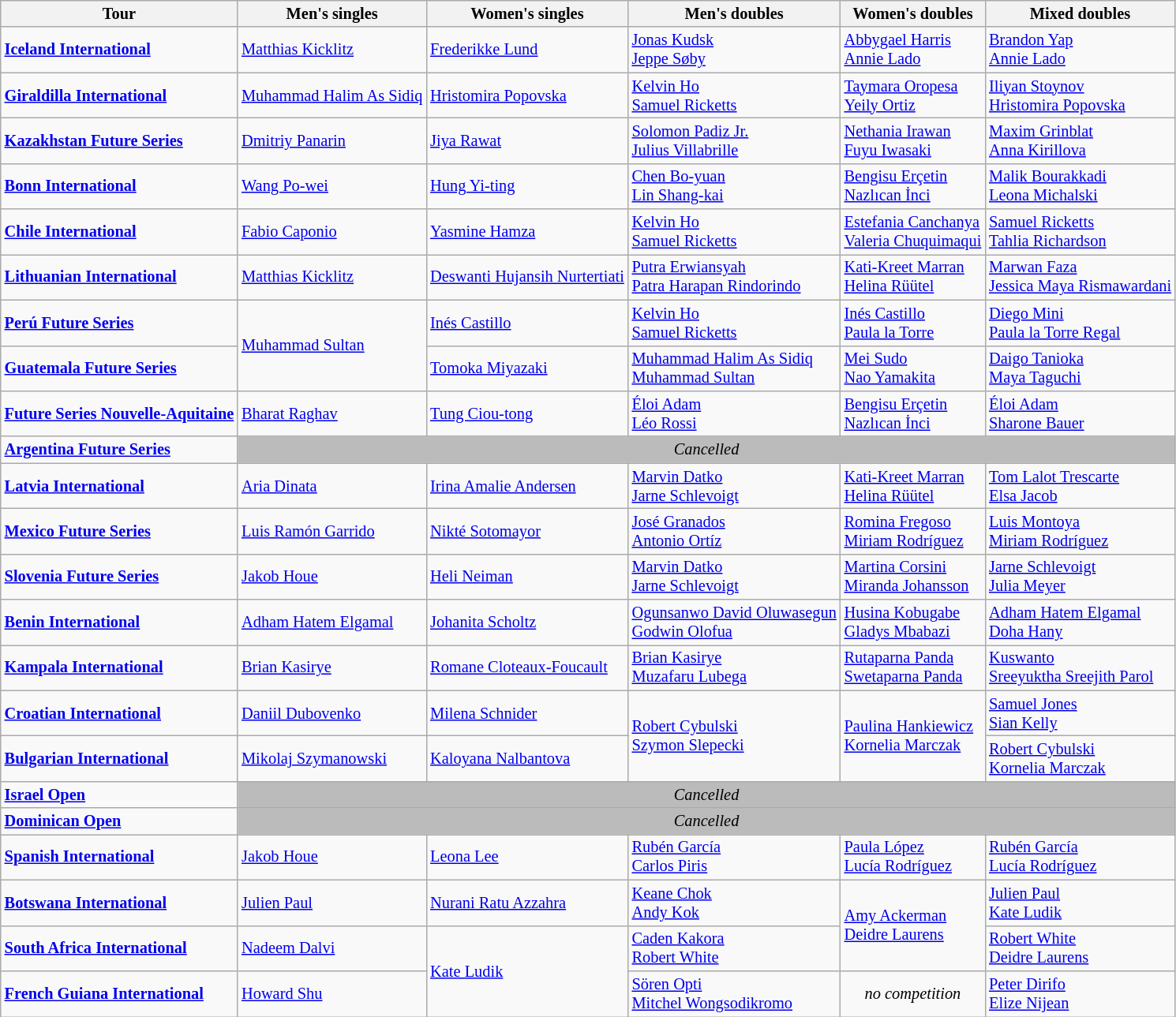<table class="wikitable" style="font-size:85%">
<tr>
<th>Tour</th>
<th>Men's singles</th>
<th>Women's singles</th>
<th>Men's doubles</th>
<th>Women's doubles</th>
<th>Mixed doubles</th>
</tr>
<tr>
<td><strong><a href='#'>Iceland International</a></strong></td>
<td> <a href='#'>Matthias Kicklitz</a></td>
<td> <a href='#'>Frederikke Lund</a></td>
<td> <a href='#'>Jonas Kudsk</a><br> <a href='#'>Jeppe Søby</a></td>
<td> <a href='#'>Abbygael Harris</a><br> <a href='#'>Annie Lado</a></td>
<td> <a href='#'>Brandon Yap</a><br> <a href='#'>Annie Lado</a></td>
</tr>
<tr>
<td><strong><a href='#'>Giraldilla International</a></strong></td>
<td> <a href='#'>Muhammad Halim As Sidiq</a></td>
<td> <a href='#'>Hristomira Popovska</a></td>
<td> <a href='#'>Kelvin Ho</a><br> <a href='#'>Samuel Ricketts</a></td>
<td> <a href='#'>Taymara Oropesa</a><br> <a href='#'>Yeily Ortiz</a></td>
<td> <a href='#'>Iliyan Stoynov</a><br> <a href='#'>Hristomira Popovska</a></td>
</tr>
<tr>
<td><strong><a href='#'>Kazakhstan Future Series</a></strong></td>
<td> <a href='#'>Dmitriy Panarin</a></td>
<td> <a href='#'>Jiya Rawat</a></td>
<td> <a href='#'>Solomon Padiz Jr.</a><br> <a href='#'>Julius Villabrille</a></td>
<td> <a href='#'>Nethania Irawan</a><br> <a href='#'>Fuyu Iwasaki</a></td>
<td> <a href='#'>Maxim Grinblat</a><br> <a href='#'>Anna Kirillova</a></td>
</tr>
<tr>
<td><strong><a href='#'>Bonn International</a></strong></td>
<td> <a href='#'>Wang Po-wei</a></td>
<td> <a href='#'>Hung Yi-ting</a></td>
<td> <a href='#'>Chen Bo-yuan</a><br> <a href='#'>Lin Shang-kai</a></td>
<td> <a href='#'>Bengisu Erçetin</a><br> <a href='#'>Nazlıcan İnci</a></td>
<td> <a href='#'>Malik Bourakkadi</a><br> <a href='#'>Leona Michalski</a></td>
</tr>
<tr>
<td><strong><a href='#'>Chile International</a></strong></td>
<td> <a href='#'>Fabio Caponio</a></td>
<td> <a href='#'>Yasmine Hamza</a></td>
<td> <a href='#'>Kelvin Ho</a><br> <a href='#'>Samuel Ricketts</a></td>
<td> <a href='#'>Estefania Canchanya</a><br> <a href='#'>Valeria Chuquimaqui</a></td>
<td> <a href='#'>Samuel Ricketts</a><br> <a href='#'>Tahlia Richardson</a></td>
</tr>
<tr>
<td><strong><a href='#'>Lithuanian International</a></strong></td>
<td> <a href='#'>Matthias Kicklitz</a></td>
<td> <a href='#'>Deswanti Hujansih Nurtertiati</a></td>
<td> <a href='#'>Putra Erwiansyah</a><br> <a href='#'>Patra Harapan Rindorindo</a></td>
<td> <a href='#'>Kati-Kreet Marran</a><br> <a href='#'>Helina Rüütel</a></td>
<td> <a href='#'>Marwan Faza</a><br> <a href='#'>Jessica Maya Rismawardani</a></td>
</tr>
<tr>
<td><strong><a href='#'>Perú Future Series</a></strong></td>
<td rowspan="2"> <a href='#'>Muhammad Sultan</a></td>
<td> <a href='#'>Inés Castillo</a></td>
<td> <a href='#'>Kelvin Ho</a><br> <a href='#'>Samuel Ricketts</a></td>
<td> <a href='#'>Inés Castillo</a><br> <a href='#'>Paula la Torre</a></td>
<td> <a href='#'>Diego Mini</a><br> <a href='#'>Paula la Torre Regal</a></td>
</tr>
<tr>
<td><strong><a href='#'>Guatemala Future Series</a></strong></td>
<td> <a href='#'>Tomoka Miyazaki</a></td>
<td> <a href='#'>Muhammad Halim As Sidiq</a><br> <a href='#'>Muhammad Sultan</a></td>
<td> <a href='#'>Mei Sudo</a><br> <a href='#'>Nao Yamakita</a></td>
<td> <a href='#'>Daigo Tanioka</a><br> <a href='#'>Maya Taguchi</a></td>
</tr>
<tr>
<td><strong><a href='#'>Future Series Nouvelle-Aquitaine</a></strong></td>
<td> <a href='#'>Bharat Raghav</a></td>
<td> <a href='#'>Tung Ciou-tong</a></td>
<td> <a href='#'>Éloi Adam</a><br> <a href='#'>Léo Rossi</a></td>
<td> <a href='#'>Bengisu Erçetin</a><br> <a href='#'>Nazlıcan İnci</a></td>
<td> <a href='#'>Éloi Adam</a><br> <a href='#'>Sharone Bauer</a></td>
</tr>
<tr>
<td><strong><a href='#'>Argentina Future Series</a></strong></td>
<td align="center" bgcolor="#BBBBBB" colspan="5"><em>Cancelled</em></td>
</tr>
<tr>
<td><strong><a href='#'>Latvia International</a></strong></td>
<td> <a href='#'>Aria Dinata</a></td>
<td> <a href='#'>Irina Amalie Andersen</a></td>
<td> <a href='#'>Marvin Datko</a><br> <a href='#'>Jarne Schlevoigt</a></td>
<td> <a href='#'>Kati-Kreet Marran</a><br> <a href='#'>Helina Rüütel</a></td>
<td> <a href='#'>Tom Lalot Trescarte</a><br> <a href='#'>Elsa Jacob</a></td>
</tr>
<tr>
<td><strong><a href='#'>Mexico Future Series</a></strong></td>
<td> <a href='#'>Luis Ramón Garrido</a></td>
<td> <a href='#'>Nikté Sotomayor</a></td>
<td> <a href='#'>José Granados</a><br>  <a href='#'>Antonio Ortíz</a></td>
<td> <a href='#'>Romina Fregoso</a><br> <a href='#'>Miriam Rodríguez</a></td>
<td> <a href='#'>Luis Montoya</a><br> <a href='#'>Miriam Rodríguez</a></td>
</tr>
<tr>
<td><strong><a href='#'>Slovenia Future Series</a></strong></td>
<td> <a href='#'>Jakob Houe</a></td>
<td> <a href='#'>Heli Neiman</a></td>
<td> <a href='#'>Marvin Datko</a><br> <a href='#'>Jarne Schlevoigt</a></td>
<td> <a href='#'>Martina Corsini</a><br> <a href='#'>Miranda Johansson</a></td>
<td> <a href='#'>Jarne Schlevoigt</a><br> <a href='#'>Julia Meyer</a></td>
</tr>
<tr>
<td><strong><a href='#'>Benin International</a></strong></td>
<td> <a href='#'>Adham Hatem Elgamal</a></td>
<td> <a href='#'>Johanita Scholtz</a></td>
<td> <a href='#'>Ogunsanwo David Oluwasegun</a><br> <a href='#'>Godwin Olofua</a></td>
<td> <a href='#'>Husina Kobugabe</a><br> <a href='#'>Gladys Mbabazi</a></td>
<td> <a href='#'>Adham Hatem Elgamal</a><br> <a href='#'>Doha Hany</a></td>
</tr>
<tr>
<td><strong><a href='#'>Kampala International</a></strong></td>
<td> <a href='#'>Brian Kasirye</a></td>
<td> <a href='#'>Romane Cloteaux-Foucault</a></td>
<td> <a href='#'>Brian Kasirye</a><br> <a href='#'>Muzafaru Lubega</a></td>
<td> <a href='#'>Rutaparna Panda</a><br> <a href='#'>Swetaparna Panda</a></td>
<td> <a href='#'>Kuswanto</a><br> <a href='#'>Sreeyuktha Sreejith Parol</a></td>
</tr>
<tr>
<td><strong><a href='#'>Croatian International</a></strong></td>
<td> <a href='#'>Daniil Dubovenko</a></td>
<td> <a href='#'>Milena Schnider</a></td>
<td rowspan="2"> <a href='#'>Robert Cybulski</a><br> <a href='#'>Szymon Slepecki</a></td>
<td rowspan="2"> <a href='#'>Paulina Hankiewicz</a><br> <a href='#'>Kornelia Marczak</a></td>
<td> <a href='#'>Samuel Jones</a><br> <a href='#'>Sian Kelly</a></td>
</tr>
<tr>
<td><strong><a href='#'>Bulgarian International</a></strong></td>
<td> <a href='#'>Mikolaj Szymanowski</a></td>
<td> <a href='#'>Kaloyana Nalbantova</a></td>
<td> <a href='#'>Robert Cybulski</a><br> <a href='#'>Kornelia Marczak</a></td>
</tr>
<tr>
<td><strong><a href='#'>Israel Open</a></strong></td>
<td align="center" bgcolor="#BBBBBB" colspan="5"><em>Cancelled</em></td>
</tr>
<tr>
<td><strong><a href='#'>Dominican Open</a></strong></td>
<td align="center" bgcolor="#BBBBBB" colspan="5"><em>Cancelled</em></td>
</tr>
<tr>
<td><strong><a href='#'>Spanish International</a></strong></td>
<td> <a href='#'>Jakob Houe</a></td>
<td> <a href='#'>Leona Lee</a></td>
<td> <a href='#'>Rubén García</a><br> <a href='#'>Carlos Piris</a></td>
<td> <a href='#'>Paula López</a><br> <a href='#'>Lucía Rodríguez</a></td>
<td> <a href='#'>Rubén García</a><br> <a href='#'>Lucía Rodríguez</a></td>
</tr>
<tr>
<td><strong><a href='#'>Botswana International</a></strong></td>
<td> <a href='#'>Julien Paul</a></td>
<td> <a href='#'>Nurani Ratu Azzahra</a></td>
<td> <a href='#'>Keane Chok</a><br> <a href='#'>Andy Kok</a></td>
<td rowspan="2"> <a href='#'>Amy Ackerman</a><br> <a href='#'>Deidre Laurens</a></td>
<td> <a href='#'>Julien Paul</a><br> <a href='#'>Kate Ludik</a></td>
</tr>
<tr>
<td><strong><a href='#'>South Africa International</a></strong></td>
<td> <a href='#'>Nadeem Dalvi</a></td>
<td rowspan="2"> <a href='#'>Kate Ludik</a></td>
<td> <a href='#'>Caden Kakora</a><br> <a href='#'>Robert White</a></td>
<td> <a href='#'>Robert White</a><br> <a href='#'>Deidre Laurens</a></td>
</tr>
<tr>
<td><strong><a href='#'>French Guiana International</a></strong></td>
<td> <a href='#'>Howard Shu</a></td>
<td> <a href='#'>Sören Opti</a><br> <a href='#'>Mitchel Wongsodikromo</a></td>
<td align=center><em>no competition</em></td>
<td> <a href='#'>Peter Dirifo</a><br> <a href='#'>Elize Nijean</a></td>
</tr>
</table>
